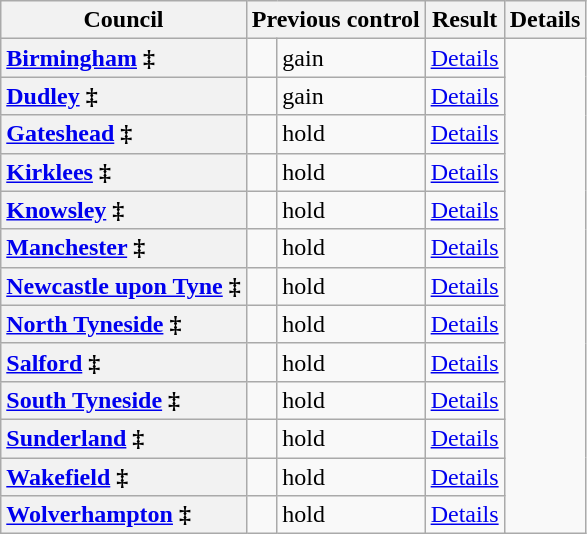<table class="wikitable sortable" border="1">
<tr>
<th scope="col">Council</th>
<th colspan=2>Previous control</th>
<th colspan=2>Result</th>
<th class="unsortable" scope="col">Details</th>
</tr>
<tr>
<th scope="row" style="text-align: left;"><a href='#'>Birmingham</a> ‡</th>
<td></td>
<td> gain</td>
<td><a href='#'>Details</a></td>
</tr>
<tr>
<th scope="row" style="text-align: left;"><a href='#'>Dudley</a> ‡</th>
<td></td>
<td> gain</td>
<td><a href='#'>Details</a></td>
</tr>
<tr>
<th scope="row" style="text-align: left;"><a href='#'>Gateshead</a> ‡</th>
<td></td>
<td> hold</td>
<td><a href='#'>Details</a></td>
</tr>
<tr>
<th scope="row" style="text-align: left;"><a href='#'>Kirklees</a> ‡</th>
<td></td>
<td> hold</td>
<td><a href='#'>Details</a></td>
</tr>
<tr>
<th scope="row" style="text-align: left;"><a href='#'>Knowsley</a> ‡</th>
<td></td>
<td> hold</td>
<td><a href='#'>Details</a></td>
</tr>
<tr>
<th scope="row" style="text-align: left;"><a href='#'>Manchester</a> ‡</th>
<td></td>
<td> hold</td>
<td><a href='#'>Details</a></td>
</tr>
<tr>
<th scope="row" style="text-align: left;"><a href='#'>Newcastle upon Tyne</a> ‡</th>
<td></td>
<td> hold</td>
<td><a href='#'>Details</a></td>
</tr>
<tr>
<th scope="row" style="text-align: left;"><a href='#'>North Tyneside</a> ‡</th>
<td></td>
<td> hold</td>
<td><a href='#'>Details</a></td>
</tr>
<tr>
<th scope="row" style="text-align: left;"><a href='#'>Salford</a> ‡</th>
<td></td>
<td> hold</td>
<td><a href='#'>Details</a></td>
</tr>
<tr>
<th scope="row" style="text-align: left;"><a href='#'>South Tyneside</a> ‡</th>
<td></td>
<td> hold</td>
<td><a href='#'>Details</a></td>
</tr>
<tr>
<th scope="row" style="text-align: left;"><a href='#'>Sunderland</a> ‡</th>
<td></td>
<td> hold</td>
<td><a href='#'>Details</a></td>
</tr>
<tr>
<th scope="row" style="text-align: left;"><a href='#'>Wakefield</a> ‡</th>
<td></td>
<td> hold</td>
<td><a href='#'>Details</a></td>
</tr>
<tr>
<th scope="row" style="text-align: left;"><a href='#'>Wolverhampton</a> ‡</th>
<td></td>
<td> hold</td>
<td><a href='#'>Details</a></td>
</tr>
</table>
